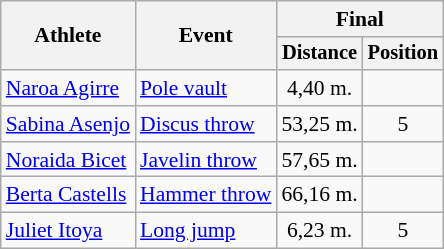<table class=wikitable style="font-size:90%">
<tr>
<th rowspan="2">Athlete</th>
<th rowspan="2">Event</th>
<th colspan="2">Final</th>
</tr>
<tr style="font-size:95%">
<th>Distance</th>
<th>Position</th>
</tr>
<tr align=center>
<td align=left><a href='#'>Naroa Agirre</a></td>
<td align=left><a href='#'>Pole vault</a></td>
<td>4,40 m.</td>
<td></td>
</tr>
<tr align=center>
<td align=left><a href='#'>Sabina Asenjo</a></td>
<td align=left><a href='#'>Discus throw</a></td>
<td>53,25 m.</td>
<td>5</td>
</tr>
<tr align=center>
<td align=left><a href='#'>Noraida Bicet</a></td>
<td align=left><a href='#'>Javelin throw</a></td>
<td>57,65 m.</td>
<td></td>
</tr>
<tr align=center>
<td align=left><a href='#'>Berta Castells</a></td>
<td align=left><a href='#'>Hammer throw</a></td>
<td>66,16 m.</td>
<td></td>
</tr>
<tr align=center>
<td align=left><a href='#'>Juliet Itoya</a></td>
<td align=left><a href='#'>Long jump</a></td>
<td>6,23 m.</td>
<td>5</td>
</tr>
</table>
